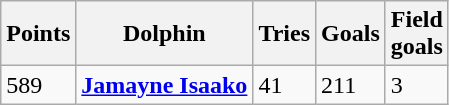<table class="wikitable">
<tr>
<th>Points</th>
<th>Dolphin</th>
<th>Tries</th>
<th>Goals</th>
<th>Field<br>goals</th>
</tr>
<tr>
<td>589</td>
<td><strong><a href='#'>Jamayne Isaako</a></strong></td>
<td>41</td>
<td>211</td>
<td>3</td>
</tr>
</table>
